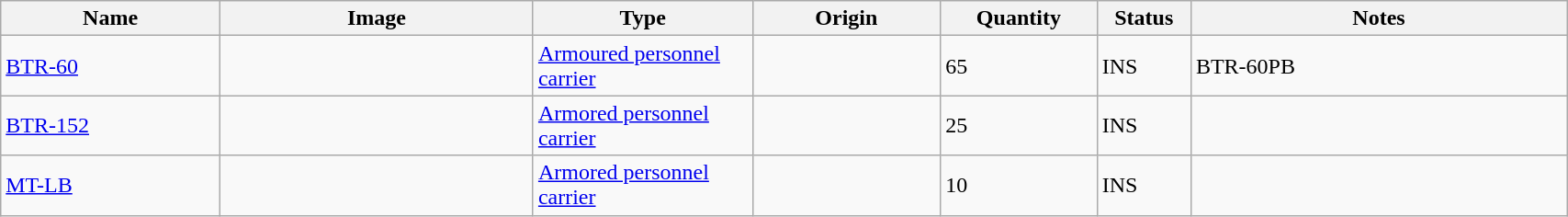<table class="wikitable" style="width:90%;">
<tr>
<th width=14%>Name</th>
<th width=20%>Image</th>
<th width=14%>Type</th>
<th width=12%>Origin</th>
<th width=10%>Quantity</th>
<th width=06%>Status</th>
<th width=24%>Notes</th>
</tr>
<tr>
<td><a href='#'>BTR-60</a></td>
<td></td>
<td><a href='#'>Armoured personnel carrier</a></td>
<td></td>
<td>65</td>
<td>INS</td>
<td>BTR-60PB</td>
</tr>
<tr>
<td><a href='#'>BTR-152</a></td>
<td></td>
<td><a href='#'>Armored personnel carrier</a></td>
<td></td>
<td>25</td>
<td>INS</td>
<td></td>
</tr>
<tr>
<td><a href='#'>MT-LB</a></td>
<td></td>
<td><a href='#'>Armored personnel carrier</a></td>
<td></td>
<td>10</td>
<td>INS</td>
<td></td>
</tr>
</table>
